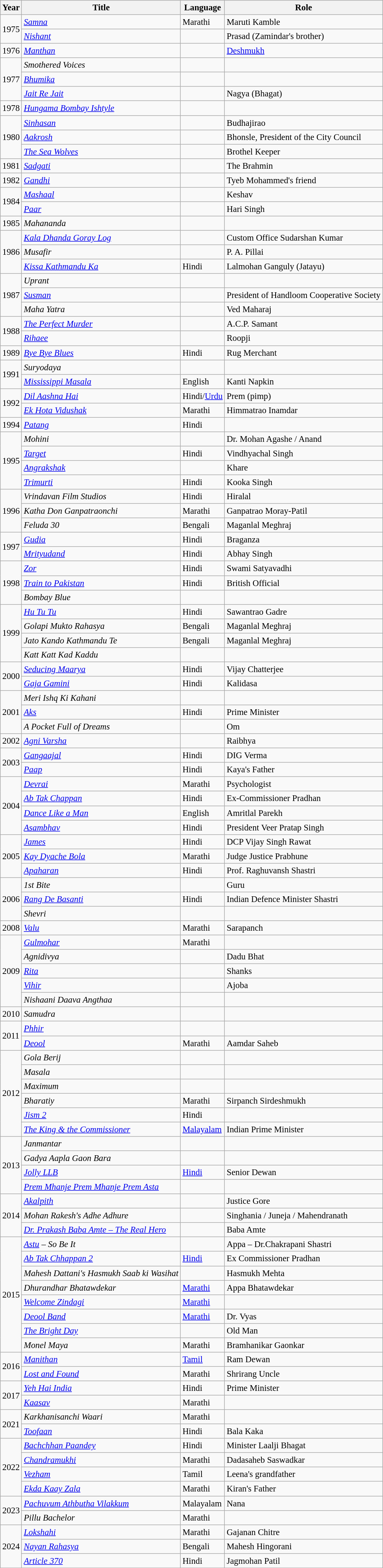<table class="wikitable sortable" style="font-size: 95%;">
<tr>
<th>Year</th>
<th>Title</th>
<th>Language</th>
<th>Role</th>
</tr>
<tr>
<td rowspan=2>1975</td>
<td><em><a href='#'>Samna</a></em></td>
<td>Marathi</td>
<td>Maruti Kamble</td>
</tr>
<tr>
<td><em><a href='#'>Nishant</a></em></td>
<td></td>
<td>Prasad (Zamindar's brother)</td>
</tr>
<tr>
<td>1976</td>
<td><em><a href='#'>Manthan</a></em></td>
<td></td>
<td><a href='#'>Deshmukh</a></td>
</tr>
<tr>
<td rowspan=3>1977</td>
<td><em>Smothered Voices</em></td>
<td></td>
<td></td>
</tr>
<tr>
<td><em><a href='#'>Bhumika</a></em></td>
<td></td>
<td></td>
</tr>
<tr>
<td><em><a href='#'>Jait Re Jait</a></em></td>
<td></td>
<td>Nagya (Bhagat)</td>
</tr>
<tr>
<td>1978</td>
<td><em><a href='#'>Hungama Bombay Ishtyle</a></em></td>
<td></td>
<td></td>
</tr>
<tr>
<td rowspan=3>1980</td>
<td><em><a href='#'>Sinhasan</a></em></td>
<td></td>
<td>Budhajirao</td>
</tr>
<tr>
<td><em><a href='#'>Aakrosh</a></em></td>
<td></td>
<td>Bhonsle, President of the City Council</td>
</tr>
<tr>
<td><em><a href='#'>The Sea Wolves</a></em></td>
<td></td>
<td>Brothel Keeper</td>
</tr>
<tr>
<td>1981</td>
<td><em><a href='#'>Sadgati</a></em></td>
<td></td>
<td>The Brahmin</td>
</tr>
<tr>
<td>1982</td>
<td><em><a href='#'>Gandhi</a></em></td>
<td></td>
<td>Tyeb Mohammed's friend</td>
</tr>
<tr>
<td rowspan=2>1984</td>
<td><em><a href='#'>Mashaal</a></em></td>
<td></td>
<td>Keshav</td>
</tr>
<tr>
<td><em><a href='#'>Paar</a></em></td>
<td></td>
<td>Hari Singh</td>
</tr>
<tr>
<td>1985</td>
<td><em>Mahananda</em></td>
<td></td>
<td></td>
</tr>
<tr>
<td rowspan=3>1986</td>
<td><em><a href='#'>Kala Dhanda Goray Log</a></em></td>
<td></td>
<td>Custom Office Sudarshan Kumar</td>
</tr>
<tr>
<td><em>Musafir</em></td>
<td></td>
<td>P. A. Pillai</td>
</tr>
<tr>
<td><em><a href='#'>Kissa Kathmandu Ka</a></em></td>
<td>Hindi</td>
<td>Lalmohan Ganguly (Jatayu)</td>
</tr>
<tr>
<td rowspan=3>1987</td>
<td><em>Uprant</em></td>
<td></td>
<td></td>
</tr>
<tr>
<td><em><a href='#'>Susman</a></em></td>
<td></td>
<td>President of Handloom Cooperative Society</td>
</tr>
<tr>
<td><em>Maha Yatra</em></td>
<td></td>
<td>Ved Maharaj</td>
</tr>
<tr>
<td rowspan=2>1988</td>
<td><em><a href='#'>The Perfect Murder</a></em></td>
<td></td>
<td>A.C.P. Samant</td>
</tr>
<tr>
<td><em><a href='#'>Rihaee</a></em></td>
<td></td>
<td>Roopji</td>
</tr>
<tr>
<td>1989</td>
<td><em><a href='#'>Bye Bye Blues</a></em></td>
<td>Hindi</td>
<td>Rug Merchant</td>
</tr>
<tr>
<td rowspan=2>1991</td>
<td><em>Suryodaya</em></td>
<td></td>
<td></td>
</tr>
<tr>
<td><em><a href='#'>Mississippi Masala</a></em></td>
<td>English</td>
<td>Kanti Napkin</td>
</tr>
<tr>
<td rowspan=2>1992</td>
<td><em><a href='#'>Dil Aashna Hai</a></em></td>
<td>Hindi/<a href='#'>Urdu</a></td>
<td>Prem (pimp)</td>
</tr>
<tr>
<td><em><a href='#'>Ek Hota Vidushak</a></em></td>
<td>Marathi</td>
<td>Himmatrao Inamdar</td>
</tr>
<tr>
<td>1994</td>
<td><em><a href='#'>Patang</a></em></td>
<td>Hindi</td>
<td></td>
</tr>
<tr>
<td rowspan=4>1995</td>
<td><em>Mohini</em></td>
<td></td>
<td>Dr. Mohan Agashe / Anand</td>
</tr>
<tr>
<td><em><a href='#'>Target</a></em></td>
<td>Hindi</td>
<td>Vindhyachal Singh</td>
</tr>
<tr>
<td><em><a href='#'>Angrakshak</a></em></td>
<td></td>
<td>Khare</td>
</tr>
<tr>
<td><em><a href='#'>Trimurti</a></em></td>
<td>Hindi</td>
<td>Kooka Singh</td>
</tr>
<tr>
<td rowspan=3>1996</td>
<td><em>Vrindavan Film Studios</em></td>
<td>Hindi</td>
<td>Hiralal</td>
</tr>
<tr>
<td><em>Katha Don Ganpatraonchi</em></td>
<td>Marathi</td>
<td>Ganpatrao Moray-Patil</td>
</tr>
<tr>
<td><em>Feluda 30</em></td>
<td>Bengali</td>
<td>Maganlal Meghraj</td>
</tr>
<tr>
<td rowspan=2>1997</td>
<td><em><a href='#'>Gudia</a></em></td>
<td>Hindi</td>
<td>Braganza</td>
</tr>
<tr>
<td><em><a href='#'>Mrityudand</a></em></td>
<td>Hindi</td>
<td>Abhay Singh</td>
</tr>
<tr>
<td rowspan=3>1998</td>
<td><em><a href='#'>Zor</a></em></td>
<td>Hindi</td>
<td>Swami Satyavadhi</td>
</tr>
<tr>
<td><em><a href='#'>Train to Pakistan</a></em></td>
<td>Hindi</td>
<td>British Official</td>
</tr>
<tr>
<td><em>Bombay Blue</em></td>
<td></td>
<td></td>
</tr>
<tr>
<td rowspan=4>1999</td>
<td><em><a href='#'>Hu Tu Tu</a></em></td>
<td>Hindi</td>
<td>Sawantrao Gadre</td>
</tr>
<tr>
<td><em>Golapi Mukto Rahasya</em></td>
<td>Bengali</td>
<td>Maganlal Meghraj</td>
</tr>
<tr>
<td><em>Jato Kando Kathmandu Te</em></td>
<td>Bengali</td>
<td>Maganlal Meghraj</td>
</tr>
<tr>
<td><em>Katt Katt Kad Kaddu</em></td>
<td></td>
<td></td>
</tr>
<tr>
<td rowspan=2>2000</td>
<td><em><a href='#'>Seducing Maarya</a></em></td>
<td>Hindi</td>
<td>Vijay Chatterjee</td>
</tr>
<tr>
<td><em><a href='#'>Gaja Gamini</a></em></td>
<td>Hindi</td>
<td>Kalidasa</td>
</tr>
<tr>
<td rowspan=3>2001</td>
<td><em>Meri Ishq Ki Kahani</em></td>
<td></td>
<td></td>
</tr>
<tr>
<td><em><a href='#'>Aks</a></em></td>
<td>Hindi</td>
<td>Prime Minister</td>
</tr>
<tr>
<td><em>A Pocket Full of Dreams</em></td>
<td></td>
<td>Om</td>
</tr>
<tr>
<td>2002</td>
<td><em><a href='#'>Agni Varsha</a></em></td>
<td></td>
<td>Raibhya</td>
</tr>
<tr>
<td rowspan=2>2003</td>
<td><em><a href='#'>Gangaajal</a></em></td>
<td>Hindi</td>
<td>DIG Verma</td>
</tr>
<tr>
<td><em><a href='#'>Paap</a></em></td>
<td>Hindi</td>
<td>Kaya's Father</td>
</tr>
<tr>
<td rowspan=4>2004</td>
<td><em><a href='#'>Devrai</a></em></td>
<td>Marathi</td>
<td>Psychologist</td>
</tr>
<tr>
<td><em><a href='#'>Ab Tak Chappan</a></em></td>
<td>Hindi</td>
<td>Ex-Commissioner Pradhan</td>
</tr>
<tr>
<td><em><a href='#'>Dance Like a Man</a></em></td>
<td>English</td>
<td>Amritlal Parekh</td>
</tr>
<tr>
<td><em><a href='#'>Asambhav</a></em></td>
<td>Hindi</td>
<td>President Veer Pratap Singh</td>
</tr>
<tr>
<td rowspan=3>2005</td>
<td><em><a href='#'>James</a></em></td>
<td>Hindi</td>
<td>DCP Vijay Singh Rawat</td>
</tr>
<tr>
<td><em><a href='#'>Kay Dyache Bola</a></em></td>
<td>Marathi</td>
<td>Judge Justice Prabhune</td>
</tr>
<tr>
<td><em><a href='#'>Apaharan</a></em></td>
<td>Hindi</td>
<td>Prof. Raghuvansh Shastri</td>
</tr>
<tr>
<td rowspan=3>2006</td>
<td><em>1st Bite</em></td>
<td></td>
<td>Guru</td>
</tr>
<tr>
<td><em><a href='#'>Rang De Basanti</a></em></td>
<td>Hindi</td>
<td>Indian Defence Minister Shastri</td>
</tr>
<tr>
<td><em>Shevri</em></td>
<td></td>
<td></td>
</tr>
<tr>
<td>2008</td>
<td><em><a href='#'>Valu</a></em></td>
<td>Marathi</td>
<td>Sarapanch</td>
</tr>
<tr>
<td rowspan=5>2009</td>
<td><em><a href='#'>Gulmohar</a></em></td>
<td>Marathi</td>
<td></td>
</tr>
<tr>
<td><em>Agnidivya</em></td>
<td></td>
<td>Dadu Bhat</td>
</tr>
<tr>
<td><em><a href='#'>Rita</a></em></td>
<td></td>
<td>Shanks</td>
</tr>
<tr>
<td><em><a href='#'>Vihir</a></em></td>
<td></td>
<td>Ajoba</td>
</tr>
<tr>
<td><em>Nishaani Daava Angthaa</em></td>
<td></td>
<td></td>
</tr>
<tr>
<td>2010</td>
<td><em>Samudra</em></td>
<td></td>
<td></td>
</tr>
<tr>
<td rowspan=2>2011</td>
<td><em><a href='#'>Phhir</a></em></td>
<td></td>
<td></td>
</tr>
<tr>
<td><em><a href='#'>Deool</a></em></td>
<td>Marathi</td>
<td>Aamdar Saheb</td>
</tr>
<tr>
<td rowspan=6>2012</td>
<td><em>Gola Berij</em></td>
<td></td>
<td></td>
</tr>
<tr>
<td><em>Masala</em></td>
<td></td>
<td></td>
</tr>
<tr>
<td><em>Maximum</em></td>
<td></td>
<td></td>
</tr>
<tr>
<td><em>Bharatiy</em></td>
<td>Marathi</td>
<td>Sirpanch Sirdeshmukh</td>
</tr>
<tr>
<td><em><a href='#'>Jism 2</a></em></td>
<td>Hindi</td>
<td></td>
</tr>
<tr>
<td><em><a href='#'>The King & the Commissioner</a></em></td>
<td><a href='#'>Malayalam</a></td>
<td>Indian Prime Minister</td>
</tr>
<tr>
<td rowspan=4>2013</td>
<td><em>Janmantar</em></td>
<td></td>
<td></td>
</tr>
<tr>
<td><em>Gadya Aapla Gaon Bara</em></td>
<td></td>
<td></td>
</tr>
<tr>
<td><em><a href='#'>Jolly LLB</a></em></td>
<td><a href='#'>Hindi</a></td>
<td>Senior Dewan</td>
</tr>
<tr>
<td><em><a href='#'>Prem Mhanje Prem Mhanje Prem Asta</a></em></td>
<td></td>
<td></td>
</tr>
<tr>
<td rowspan=3>2014</td>
<td><em><a href='#'>Akalpith</a></em></td>
<td></td>
<td>Justice Gore</td>
</tr>
<tr>
<td><em>Mohan Rakesh's Adhe Adhure</em></td>
<td></td>
<td>Singhania / Juneja / Mahendranath</td>
</tr>
<tr>
<td><em><a href='#'>Dr. Prakash Baba Amte – The Real Hero</a></em></td>
<td></td>
<td>Baba Amte</td>
</tr>
<tr>
<td rowspan=8>2015</td>
<td><em><a href='#'>Astu</a> – So Be It</em></td>
<td></td>
<td>Appa – Dr.Chakrapani Shastri</td>
</tr>
<tr>
<td><em><a href='#'>Ab Tak Chhappan 2</a></em></td>
<td><a href='#'>Hindi</a></td>
<td>Ex Commissioner Pradhan</td>
</tr>
<tr>
<td><em>Mahesh Dattani's Hasmukh Saab ki Wasihat</em></td>
<td></td>
<td>Hasmukh Mehta</td>
</tr>
<tr>
<td><em>Dhurandhar Bhatawdekar</em></td>
<td><a href='#'>Marathi</a></td>
<td>Appa Bhatawdekar</td>
</tr>
<tr>
<td><em><a href='#'>Welcome Zindagi</a></em></td>
<td><a href='#'>Marathi</a></td>
<td></td>
</tr>
<tr>
<td><em><a href='#'>Deool Band</a></em></td>
<td><a href='#'>Marathi</a></td>
<td>Dr. Vyas</td>
</tr>
<tr>
<td><em><a href='#'>The Bright Day</a></em></td>
<td></td>
<td>Old Man</td>
</tr>
<tr>
<td><em>Monel Maya</em></td>
<td>Marathi</td>
<td>Bramhanikar Gaonkar</td>
</tr>
<tr>
<td rowspan=2>2016</td>
<td><em><a href='#'>Manithan</a></em></td>
<td><a href='#'>Tamil</a></td>
<td>Ram Dewan</td>
</tr>
<tr>
<td><em><a href='#'>Lost and Found</a></em></td>
<td>Marathi</td>
<td>Shrirang Uncle</td>
</tr>
<tr>
<td rowspan=2>2017</td>
<td><em><a href='#'>Yeh Hai India</a></em></td>
<td>Hindi</td>
<td>Prime Minister</td>
</tr>
<tr>
<td><em><a href='#'>Kaasav</a></em></td>
<td>Marathi</td>
<td></td>
</tr>
<tr>
<td Rowspan="2">2021</td>
<td><em>Karkhanisanchi Waari</em></td>
<td>Marathi</td>
<td></td>
</tr>
<tr>
<td><em><a href='#'>Toofaan</a></em></td>
<td>Hindi</td>
<td>Bala Kaka</td>
</tr>
<tr>
<td rowspan="4">2022</td>
<td><em><a href='#'>Bachchhan Paandey</a></em></td>
<td>Hindi</td>
<td>Minister Laalji Bhagat</td>
</tr>
<tr>
<td><em><a href='#'>Chandramukhi</a></em></td>
<td>Marathi</td>
<td>Dadasaheb Saswadkar</td>
</tr>
<tr>
<td><em><a href='#'>Vezham</a></em></td>
<td>Tamil</td>
<td>Leena's grandfather</td>
</tr>
<tr>
<td><em><a href='#'>Ekda Kaay Zala</a></em></td>
<td>Marathi</td>
<td>Kiran's Father</td>
</tr>
<tr>
<td rowspan="2">2023</td>
<td><em><a href='#'>Pachuvum Athbutha Vilakkum</a></em></td>
<td>Malayalam</td>
<td>Nana</td>
</tr>
<tr>
<td><em>Pillu Bachelor</em></td>
<td>Marathi</td>
<td></td>
</tr>
<tr>
<td rowspan="3">2024</td>
<td><em><a href='#'>Lokshahi</a></em></td>
<td>Marathi</td>
<td>Gajanan Chitre</td>
</tr>
<tr>
<td><em><a href='#'>Nayan Rahasya</a></em></td>
<td>Bengali</td>
<td>Mahesh Hingorani</td>
</tr>
<tr>
<td><em><a href='#'>Article 370</a></em></td>
<td>Hindi</td>
<td>Jagmohan Patil</td>
</tr>
</table>
